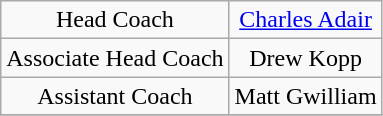<table class="wikitable" style="text-align: center;">
<tr>
<td>Head Coach</td>
<td><a href='#'>Charles Adair</a></td>
</tr>
<tr>
<td>Associate Head Coach</td>
<td>Drew Kopp</td>
</tr>
<tr>
<td>Assistant Coach</td>
<td>Matt Gwilliam</td>
</tr>
<tr>
</tr>
</table>
